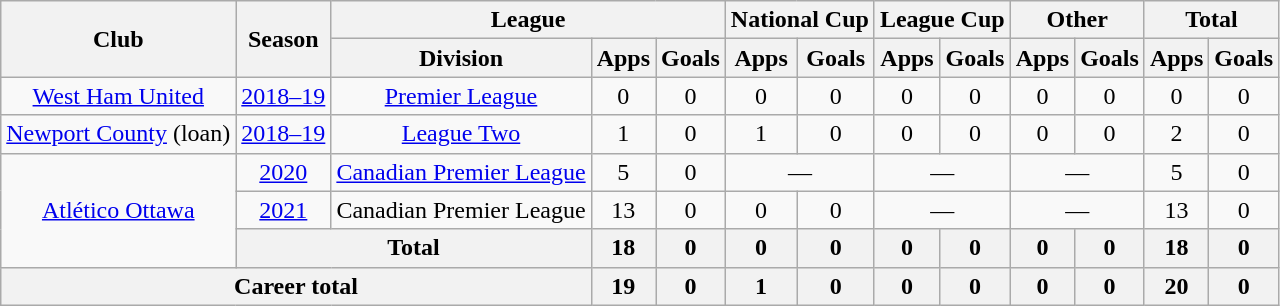<table class="wikitable" style="text-align: center">
<tr>
<th rowspan="2">Club</th>
<th rowspan="2">Season</th>
<th colspan="3">League</th>
<th colspan="2">National Cup</th>
<th colspan="2">League Cup</th>
<th colspan="2">Other</th>
<th colspan="2">Total</th>
</tr>
<tr>
<th>Division</th>
<th>Apps</th>
<th>Goals</th>
<th>Apps</th>
<th>Goals</th>
<th>Apps</th>
<th>Goals</th>
<th>Apps</th>
<th>Goals</th>
<th>Apps</th>
<th>Goals</th>
</tr>
<tr>
<td rowspan="1"><a href='#'>West Ham United</a></td>
<td><a href='#'>2018–19</a></td>
<td><a href='#'>Premier League</a></td>
<td>0</td>
<td>0</td>
<td>0</td>
<td>0</td>
<td>0</td>
<td>0</td>
<td>0</td>
<td>0</td>
<td>0</td>
<td>0</td>
</tr>
<tr>
<td><a href='#'>Newport County</a> (loan)</td>
<td><a href='#'>2018–19</a></td>
<td><a href='#'>League Two</a></td>
<td>1</td>
<td>0</td>
<td>1</td>
<td>0</td>
<td>0</td>
<td>0</td>
<td>0</td>
<td>0</td>
<td>2</td>
<td>0</td>
</tr>
<tr>
<td rowspan=3><a href='#'>Atlético Ottawa</a></td>
<td><a href='#'>2020</a></td>
<td><a href='#'>Canadian Premier League</a></td>
<td>5</td>
<td>0</td>
<td colspan="2">—</td>
<td colspan="2">—</td>
<td colspan="2">—</td>
<td>5</td>
<td>0</td>
</tr>
<tr>
<td><a href='#'>2021</a></td>
<td>Canadian Premier League</td>
<td>13</td>
<td>0</td>
<td>0</td>
<td>0</td>
<td colspan="2">—</td>
<td colspan="2">—</td>
<td>13</td>
<td>0</td>
</tr>
<tr>
<th colspan="2">Total</th>
<th>18</th>
<th>0</th>
<th>0</th>
<th>0</th>
<th>0</th>
<th>0</th>
<th>0</th>
<th>0</th>
<th>18</th>
<th>0</th>
</tr>
<tr>
<th colspan="3">Career total</th>
<th>19</th>
<th>0</th>
<th>1</th>
<th>0</th>
<th>0</th>
<th>0</th>
<th>0</th>
<th>0</th>
<th>20</th>
<th>0</th>
</tr>
</table>
